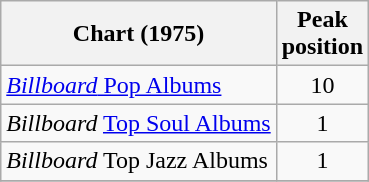<table class="wikitable">
<tr>
<th>Chart (1975)</th>
<th>Peak<br>position</th>
</tr>
<tr>
<td><a href='#'><em>Billboard</em> Pop Albums</a></td>
<td align=center>10</td>
</tr>
<tr>
<td><em>Billboard</em> <a href='#'>Top Soul Albums</a></td>
<td align=center>1</td>
</tr>
<tr>
<td><em>Billboard</em> Top Jazz Albums</td>
<td align=center>1</td>
</tr>
<tr>
</tr>
</table>
